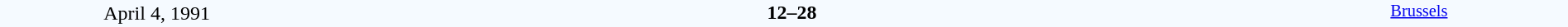<table style="width: 100%; background:#F5FAFF;" cellspacing="0">
<tr>
<td align=center rowspan=3 width=20%>April 4, 1991<br></td>
</tr>
<tr>
<td width=24% align=right></td>
<td align=center width=13%><strong>12–28</strong></td>
<td width=24%></td>
<td style=font-size:85% rowspan=3 valign=top align=center><a href='#'>Brussels</a></td>
</tr>
<tr style=font-size:85%>
<td align=right></td>
<td align=center></td>
<td></td>
</tr>
</table>
